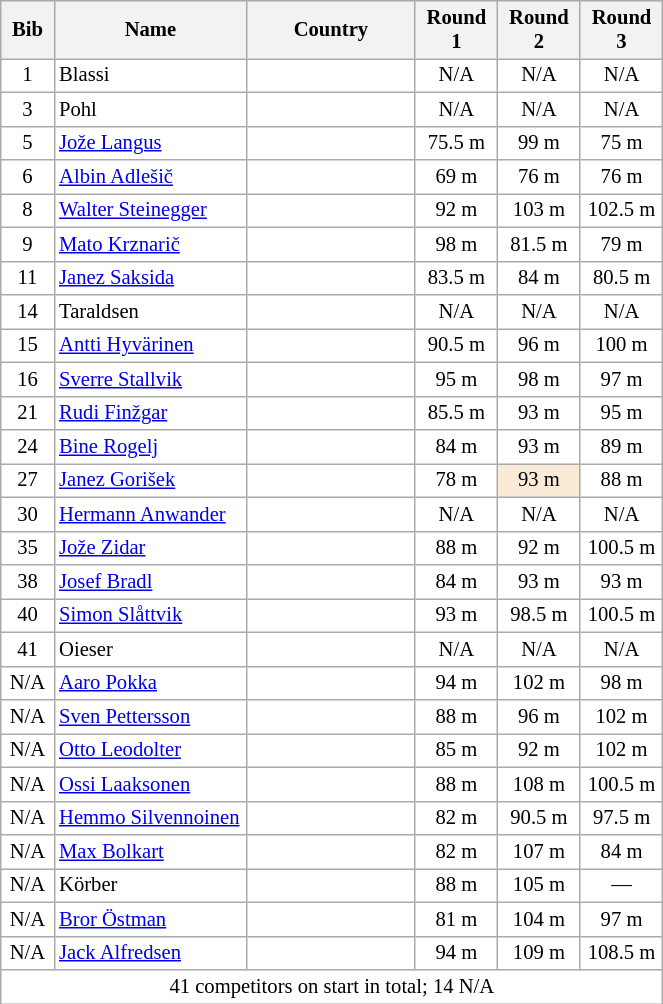<table class="wikitable collapsible autocollapse sortable" cellpadding="3" cellspacing="0" border="1" style="background:#fff; font-size:86%; width:35%; line-height:16px; border:grey solid 1px; border-collapse:collapse;">
<tr>
<th width="30">Bib</th>
<th width="130">Name</th>
<th width="115">Country</th>
<th width="50">Round 1</th>
<th width="50">Round 2</th>
<th width="50">Round 3</th>
</tr>
<tr>
<td align=center>1</td>
<td>Blassi</td>
<td></td>
<td align=center>N/A</td>
<td align=center>N/A</td>
<td align=center>N/A</td>
</tr>
<tr>
<td align=center>3</td>
<td>Pohl</td>
<td></td>
<td align=center>N/A</td>
<td align=center>N/A</td>
<td align=center>N/A</td>
</tr>
<tr>
<td align=center>5</td>
<td><a href='#'>Jože Langus</a></td>
<td></td>
<td align=center>75.5 m</td>
<td align=center>99 m</td>
<td align=center>75 m</td>
</tr>
<tr>
<td align=center>6</td>
<td><a href='#'>Albin Adlešič</a></td>
<td></td>
<td align=center>69 m</td>
<td align=center>76 m</td>
<td align=center>76 m</td>
</tr>
<tr>
<td align=center>8</td>
<td><a href='#'>Walter Steinegger</a></td>
<td></td>
<td align=center>92 m</td>
<td align=center>103 m</td>
<td align=center>102.5 m</td>
</tr>
<tr>
<td align=center>9</td>
<td><a href='#'>Mato Krznarič</a></td>
<td></td>
<td align=center>98 m</td>
<td align=center>81.5 m</td>
<td align=center>79 m</td>
</tr>
<tr>
<td align=center>11</td>
<td><a href='#'>Janez Saksida</a></td>
<td></td>
<td align=center>83.5 m</td>
<td align=center>84 m</td>
<td align=center>80.5 m</td>
</tr>
<tr>
<td align=center>14</td>
<td>Taraldsen</td>
<td></td>
<td align=center>N/A</td>
<td align=center>N/A</td>
<td align=center>N/A</td>
</tr>
<tr>
<td align=center>15</td>
<td><a href='#'>Antti Hyvärinen</a></td>
<td></td>
<td align=center>90.5 m</td>
<td align=center>96 m</td>
<td align=center>100 m</td>
</tr>
<tr>
<td align=center>16</td>
<td><a href='#'>Sverre Stallvik</a></td>
<td></td>
<td align=center>95 m</td>
<td align=center>98 m</td>
<td align=center>97 m</td>
</tr>
<tr>
<td align=center>21</td>
<td><a href='#'>Rudi Finžgar</a></td>
<td></td>
<td align=center>85.5 m</td>
<td align=center>93 m</td>
<td align=center>95 m</td>
</tr>
<tr>
<td align=center>24</td>
<td><a href='#'>Bine Rogelj</a></td>
<td></td>
<td align=center>84 m</td>
<td align=center>93 m</td>
<td align=center>89 m</td>
</tr>
<tr>
<td align=center>27</td>
<td><a href='#'>Janez Gorišek</a></td>
<td></td>
<td align=center>78 m</td>
<td align=center bgcolor=#FAEBD7>93 m</td>
<td align=center>88 m</td>
</tr>
<tr>
<td align=center>30</td>
<td><a href='#'>Hermann Anwander</a></td>
<td></td>
<td align=center>N/A</td>
<td align=center>N/A</td>
<td align=center>N/A</td>
</tr>
<tr>
<td align=center>35</td>
<td><a href='#'>Jože Zidar</a></td>
<td></td>
<td align=center>88 m</td>
<td align=center>92 m</td>
<td align=center>100.5 m</td>
</tr>
<tr>
<td align=center>38</td>
<td><a href='#'>Josef Bradl</a></td>
<td></td>
<td align=center>84 m</td>
<td align=center>93 m</td>
<td align=center>93 m</td>
</tr>
<tr>
<td align=center>40</td>
<td><a href='#'>Simon Slåttvik</a></td>
<td></td>
<td align=center>93 m</td>
<td align=center>98.5 m</td>
<td align=center>100.5 m</td>
</tr>
<tr>
<td align=center>41</td>
<td>Oieser</td>
<td></td>
<td align=center>N/A</td>
<td align=center>N/A</td>
<td align=center>N/A</td>
</tr>
<tr>
<td align=center>N/A</td>
<td><a href='#'>Aaro Pokka</a></td>
<td></td>
<td align=center>94 m</td>
<td align=center>102 m</td>
<td align=center>98 m</td>
</tr>
<tr>
<td align=center>N/A</td>
<td><a href='#'>Sven Pettersson</a></td>
<td></td>
<td align=center>88 m</td>
<td align=center>96 m</td>
<td align=center>102 m</td>
</tr>
<tr>
<td align=center>N/A</td>
<td><a href='#'>Otto Leodolter</a></td>
<td></td>
<td align=center>85 m</td>
<td align=center>92 m</td>
<td align=center>102 m</td>
</tr>
<tr>
<td align=center>N/A</td>
<td><a href='#'>Ossi Laaksonen</a></td>
<td></td>
<td align=center>88 m</td>
<td align=center>108 m</td>
<td align=center>100.5 m</td>
</tr>
<tr>
<td align=center>N/A</td>
<td><a href='#'>Hemmo Silvennoinen</a></td>
<td></td>
<td align=center>82 m</td>
<td align=center>90.5 m</td>
<td align=center>97.5 m</td>
</tr>
<tr>
<td align=center>N/A</td>
<td><a href='#'>Max Bolkart</a></td>
<td></td>
<td align=center>82 m</td>
<td align=center>107 m</td>
<td align=center>84 m</td>
</tr>
<tr>
<td align=center>N/A</td>
<td>Körber</td>
<td></td>
<td align=center>88 m</td>
<td align=center>105 m</td>
<td align=center>—</td>
</tr>
<tr>
<td align=center>N/A</td>
<td><a href='#'>Bror Östman</a></td>
<td></td>
<td align=center>81 m</td>
<td align=center>104 m</td>
<td align=center>97 m</td>
</tr>
<tr>
<td align=center>N/A</td>
<td><a href='#'>Jack Alfredsen</a></td>
<td></td>
<td align=center>94 m</td>
<td align=center>109 m</td>
<td align=center>108.5 m</td>
</tr>
<tr>
<td colspan=6 align=center>41 competitors on start in total; 14 N/A</td>
</tr>
</table>
